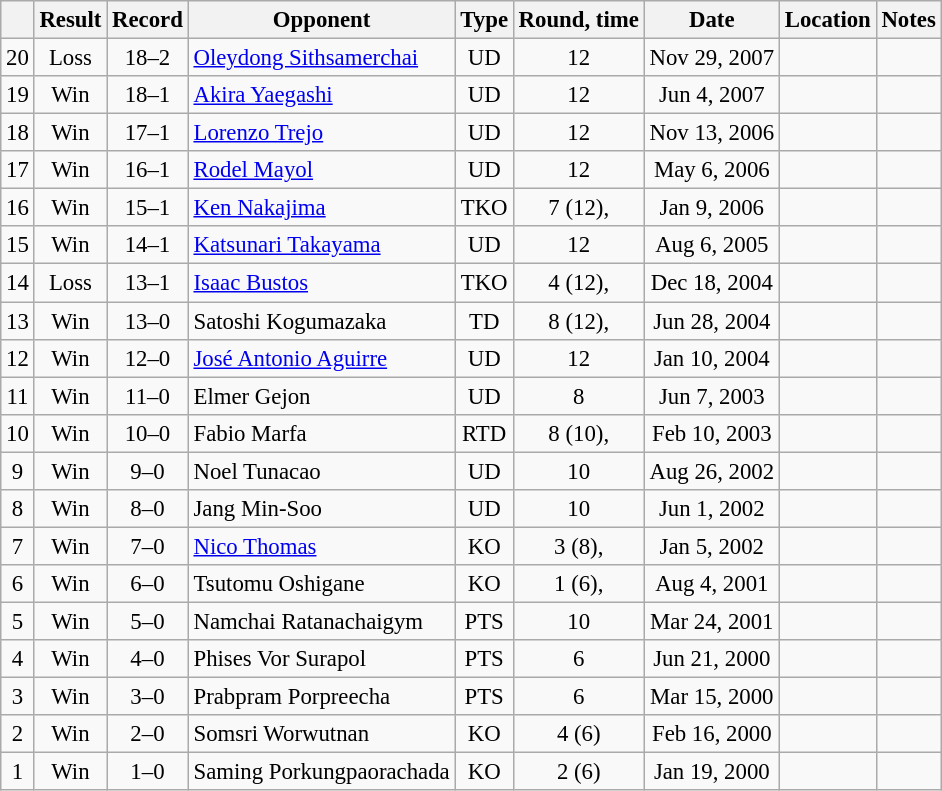<table class="wikitable" style="text-align:center; font-size:95%">
<tr>
<th></th>
<th>Result</th>
<th>Record</th>
<th>Opponent</th>
<th>Type</th>
<th>Round, time</th>
<th>Date</th>
<th>Location</th>
<th>Notes</th>
</tr>
<tr>
<td>20</td>
<td>Loss</td>
<td>18–2</td>
<td align=left><a href='#'>Oleydong Sithsamerchai</a></td>
<td>UD</td>
<td>12</td>
<td>Nov 29, 2007</td>
<td align=left></td>
<td align=left></td>
</tr>
<tr>
<td>19</td>
<td>Win</td>
<td>18–1</td>
<td align=left><a href='#'>Akira Yaegashi</a></td>
<td>UD</td>
<td>12</td>
<td>Jun 4, 2007</td>
<td align=left></td>
<td align=left></td>
</tr>
<tr>
<td>18</td>
<td>Win</td>
<td>17–1</td>
<td align=left><a href='#'>Lorenzo Trejo</a></td>
<td>UD</td>
<td>12</td>
<td>Nov 13, 2006</td>
<td align=left></td>
<td align=left></td>
</tr>
<tr>
<td>17</td>
<td>Win</td>
<td>16–1</td>
<td align=left><a href='#'>Rodel Mayol</a></td>
<td>UD</td>
<td>12</td>
<td>May 6, 2006</td>
<td align=left></td>
<td align=left></td>
</tr>
<tr>
<td>16</td>
<td>Win</td>
<td>15–1</td>
<td align=left><a href='#'>Ken Nakajima</a></td>
<td>TKO</td>
<td>7 (12), </td>
<td>Jan 9, 2006</td>
<td align=left></td>
<td align=left></td>
</tr>
<tr>
<td>15</td>
<td>Win</td>
<td>14–1</td>
<td align=left><a href='#'>Katsunari Takayama</a></td>
<td>UD</td>
<td>12</td>
<td>Aug 6, 2005</td>
<td align=left></td>
<td align=left></td>
</tr>
<tr>
<td>14</td>
<td>Loss</td>
<td>13–1</td>
<td align=left><a href='#'>Isaac Bustos</a></td>
<td>TKO</td>
<td>4 (12), </td>
<td>Dec 18, 2004</td>
<td align=left></td>
<td align=left></td>
</tr>
<tr>
<td>13</td>
<td>Win</td>
<td>13–0</td>
<td align=left>Satoshi Kogumazaka</td>
<td>TD</td>
<td>8 (12), </td>
<td>Jun 28, 2004</td>
<td align=left></td>
<td align=left></td>
</tr>
<tr>
<td>12</td>
<td>Win</td>
<td>12–0</td>
<td align=left><a href='#'>José Antonio Aguirre</a></td>
<td>UD</td>
<td>12</td>
<td>Jan 10, 2004</td>
<td align=left></td>
<td align=left></td>
</tr>
<tr>
<td>11</td>
<td>Win</td>
<td>11–0</td>
<td align=left>Elmer Gejon</td>
<td>UD</td>
<td>8</td>
<td>Jun 7, 2003</td>
<td align=left></td>
<td></td>
</tr>
<tr>
<td>10</td>
<td>Win</td>
<td>10–0</td>
<td align=left>Fabio Marfa</td>
<td>RTD</td>
<td>8 (10), </td>
<td>Feb 10, 2003</td>
<td align=left></td>
<td></td>
</tr>
<tr>
<td>9</td>
<td>Win</td>
<td>9–0</td>
<td align=left>Noel Tunacao</td>
<td>UD</td>
<td>10</td>
<td>Aug 26, 2002</td>
<td align=left></td>
<td></td>
</tr>
<tr>
<td>8</td>
<td>Win</td>
<td>8–0</td>
<td align=left>Jang Min-Soo</td>
<td>UD</td>
<td>10</td>
<td>Jun 1, 2002</td>
<td align=left></td>
<td></td>
</tr>
<tr>
<td>7</td>
<td>Win</td>
<td>7–0</td>
<td align=left><a href='#'>Nico Thomas</a></td>
<td>KO</td>
<td>3 (8), </td>
<td>Jan 5, 2002</td>
<td align=left></td>
<td></td>
</tr>
<tr>
<td>6</td>
<td>Win</td>
<td>6–0</td>
<td align=left>Tsutomu Oshigane</td>
<td>KO</td>
<td>1 (6), </td>
<td>Aug 4, 2001</td>
<td align=left></td>
<td></td>
</tr>
<tr>
<td>5</td>
<td>Win</td>
<td>5–0</td>
<td align=left>Namchai Ratanachaigym</td>
<td>PTS</td>
<td>10</td>
<td>Mar 24, 2001</td>
<td align=left></td>
<td></td>
</tr>
<tr>
<td>4</td>
<td>Win</td>
<td>4–0</td>
<td align=left>Phises Vor Surapol</td>
<td>PTS</td>
<td>6</td>
<td>Jun 21, 2000</td>
<td align=left></td>
<td></td>
</tr>
<tr>
<td>3</td>
<td>Win</td>
<td>3–0</td>
<td align=left>Prabpram Porpreecha</td>
<td>PTS</td>
<td>6</td>
<td>Mar 15, 2000</td>
<td align=left></td>
<td></td>
</tr>
<tr>
<td>2</td>
<td>Win</td>
<td>2–0</td>
<td align=left>Somsri Worwutnan</td>
<td>KO</td>
<td>4 (6)</td>
<td>Feb 16, 2000</td>
<td align=left></td>
<td></td>
</tr>
<tr>
<td>1</td>
<td>Win</td>
<td>1–0</td>
<td align=left>Saming Porkungpaorachada</td>
<td>KO</td>
<td>2 (6)</td>
<td>Jan 19, 2000</td>
<td align=left></td>
<td></td>
</tr>
</table>
